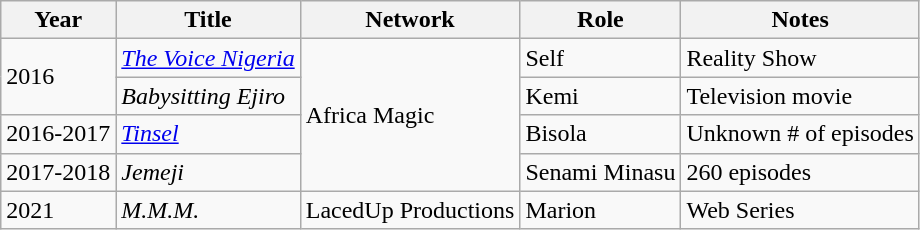<table class="wikitable">
<tr>
<th>Year</th>
<th>Title</th>
<th>Network</th>
<th>Role</th>
<th>Notes</th>
</tr>
<tr>
<td rowspan="2">2016</td>
<td><em><a href='#'>The Voice Nigeria</a></em></td>
<td rowspan="4">Africa Magic</td>
<td>Self</td>
<td>Reality Show</td>
</tr>
<tr>
<td><em>Babysitting Ejiro</em></td>
<td>Kemi</td>
<td>Television movie</td>
</tr>
<tr>
<td>2016-2017</td>
<td><em><a href='#'>Tinsel</a></em></td>
<td>Bisola</td>
<td>Unknown # of episodes</td>
</tr>
<tr>
<td>2017-2018</td>
<td><em>Jemeji</em></td>
<td>Senami Minasu</td>
<td>260 episodes</td>
</tr>
<tr>
<td>2021</td>
<td><em>M.M.M.</em></td>
<td>LacedUp Productions</td>
<td>Marion</td>
<td>Web Series</td>
</tr>
</table>
